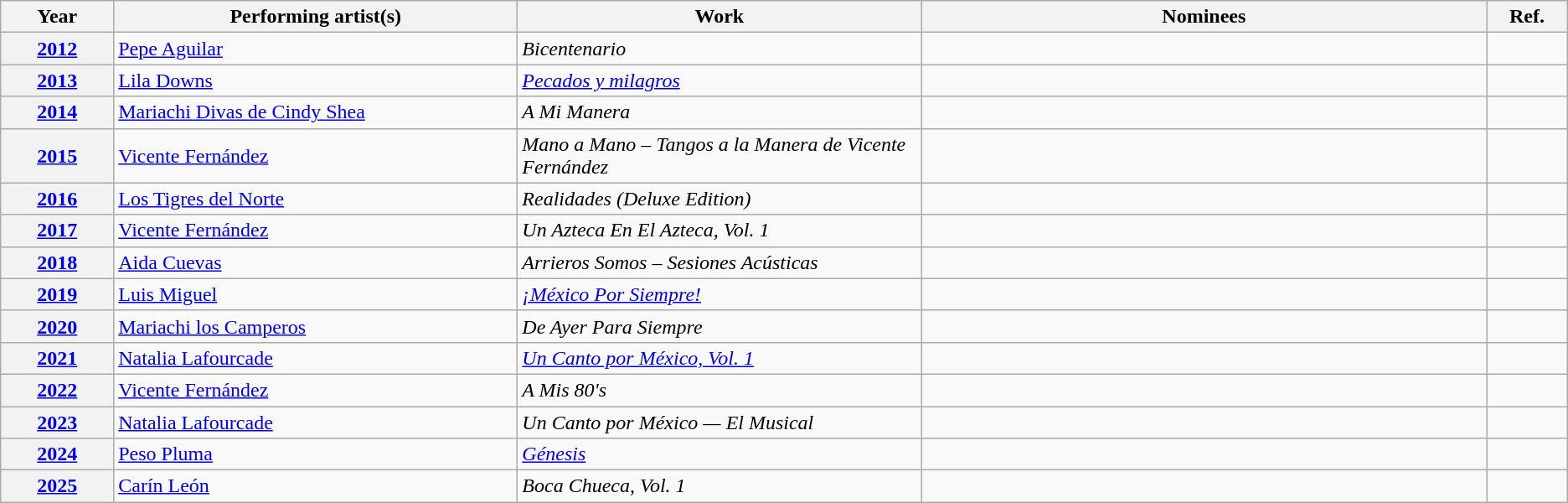<table class="wikitable">
<tr>
<th width="7%">Year</th>
<th width="25%">Performing artist(s)</th>
<th width="25%">Work</th>
<th width="35%" class=unsortable>Nominees</th>
<th width="5%" class=unsortable>Ref.</th>
</tr>
<tr>
<th scope="row" style="text-align:center;"><a href='#'>2012</a></th>
<td><a href='#'>Pepe Aguilar</a></td>
<td><em>Bicentenario</em></td>
<td></td>
<td align="center"></td>
</tr>
<tr>
<th scope="row" style="text-align:center;"><a href='#'>2013</a></th>
<td><a href='#'>Lila Downs</a></td>
<td><em><a href='#'>Pecados y milagros</a></em></td>
<td></td>
<td align="center"></td>
</tr>
<tr>
<th scope="row" style="text-align:center;"><a href='#'>2014</a></th>
<td><a href='#'>Mariachi Divas de Cindy Shea</a></td>
<td><em>A Mi Manera</em></td>
<td></td>
<td align="center"></td>
</tr>
<tr>
<th scope="row" style="text-align:center;"><a href='#'>2015</a></th>
<td><a href='#'>Vicente Fernández</a></td>
<td><em>Mano a Mano – Tangos a la Manera de Vicente Fernández</em></td>
<td></td>
<td align="center"></td>
</tr>
<tr>
<th scope="row" style="text-align:center;"><a href='#'>2016</a></th>
<td><a href='#'>Los Tigres del Norte</a></td>
<td><em>Realidades (Deluxe Edition)</em></td>
<td></td>
<td align="center"></td>
</tr>
<tr>
<th scope="row" style="text-align:center;"><a href='#'>2017</a></th>
<td><a href='#'>Vicente Fernández</a></td>
<td><em>Un Azteca En El Azteca, Vol. 1</em></td>
<td></td>
<td align="center"></td>
</tr>
<tr>
<th scope="row" style="text-align:center;"><a href='#'>2018</a></th>
<td><a href='#'>Aida Cuevas</a></td>
<td><em>Arrieros Somos – Sesiones Acústicas</em></td>
<td></td>
<td align="center"></td>
</tr>
<tr>
<th scope="row" style="text-align:center;"><a href='#'>2019</a></th>
<td><a href='#'>Luis Miguel</a></td>
<td><em><a href='#'>¡México Por Siempre!</a></em></td>
<td></td>
<td align="center"></td>
</tr>
<tr>
<th scope="row" style="text-align:center;"><a href='#'>2020</a></th>
<td><a href='#'>Mariachi los Camperos</a></td>
<td><em>De Ayer Para Siempre</em></td>
<td></td>
<td align="center"></td>
</tr>
<tr>
<th scope="row" style="text-align:center;"><a href='#'>2021</a></th>
<td><a href='#'>Natalia Lafourcade</a></td>
<td><em><a href='#'>Un Canto por México, Vol. 1</a></em></td>
<td></td>
<td align="center"></td>
</tr>
<tr>
<th scope="row" style="text-align:center;"><a href='#'>2022</a></th>
<td><a href='#'>Vicente Fernández</a></td>
<td><em>A Mis 80's</em></td>
<td></td>
<td align="center"></td>
</tr>
<tr>
<th scope="row" style="text-align:center;"><a href='#'>2023</a></th>
<td><a href='#'>Natalia Lafourcade</a></td>
<td><em>Un Canto por México — El Musical</em></td>
<td></td>
<td></td>
</tr>
<tr>
<th><a href='#'>2024</a></th>
<td><a href='#'>Peso Pluma</a></td>
<td><em><a href='#'>Génesis</a></em></td>
<td></td>
<td></td>
</tr>
<tr>
<th><a href='#'>2025</a></th>
<td><a href='#'>Carín León</a></td>
<td><em>Boca Chueca, Vol. 1</em></td>
<td></td>
<td></td>
</tr>
</table>
